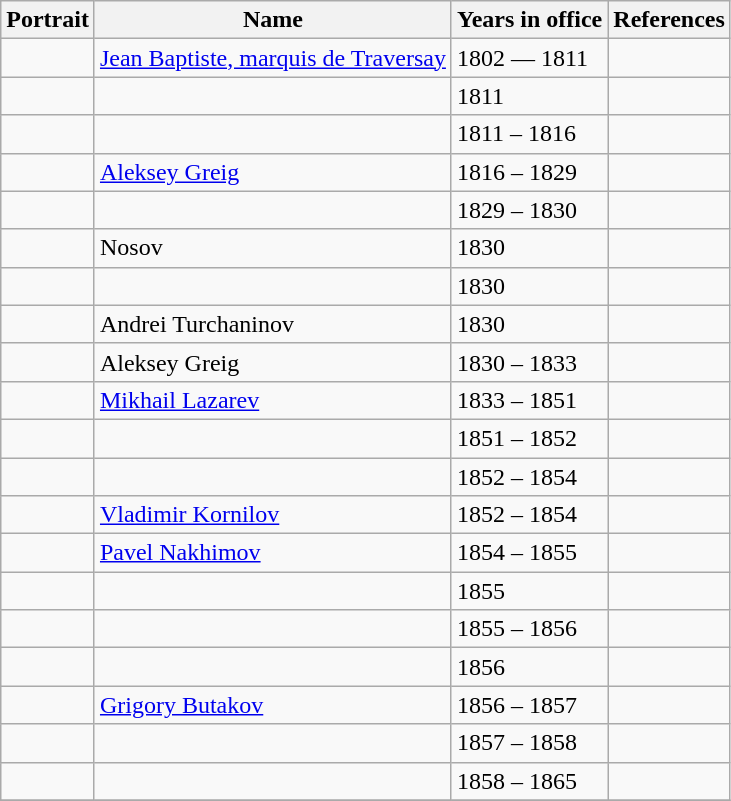<table class="wikitable">
<tr>
<th>Portrait</th>
<th>Name</th>
<th>Years in office</th>
<th>References</th>
</tr>
<tr>
<td></td>
<td><a href='#'>Jean Baptiste, marquis de Traversay</a></td>
<td>1802 — 1811</td>
<td></td>
</tr>
<tr>
<td></td>
<td></td>
<td>1811</td>
<td></td>
</tr>
<tr>
<td></td>
<td></td>
<td>1811 – 1816</td>
<td></td>
</tr>
<tr>
<td></td>
<td><a href='#'>Aleksey Greig</a></td>
<td>1816 – 1829</td>
<td></td>
</tr>
<tr>
<td></td>
<td></td>
<td>1829 – 1830</td>
<td></td>
</tr>
<tr>
<td></td>
<td>Nosov</td>
<td>1830</td>
<td></td>
</tr>
<tr>
<td></td>
<td></td>
<td>1830</td>
<td></td>
</tr>
<tr>
<td></td>
<td>Andrei Turchaninov</td>
<td>1830</td>
<td></td>
</tr>
<tr>
<td></td>
<td>Aleksey Greig</td>
<td>1830 – 1833</td>
<td></td>
</tr>
<tr>
<td></td>
<td><a href='#'>Mikhail Lazarev</a></td>
<td>1833 – 1851</td>
<td></td>
</tr>
<tr>
<td></td>
<td></td>
<td>1851 – 1852</td>
<td></td>
</tr>
<tr>
<td></td>
<td></td>
<td>1852 – 1854</td>
<td></td>
</tr>
<tr>
<td></td>
<td><a href='#'>Vladimir Kornilov</a></td>
<td>1852 – 1854</td>
<td></td>
</tr>
<tr>
<td></td>
<td><a href='#'>Pavel Nakhimov</a></td>
<td>1854 – 1855</td>
<td></td>
</tr>
<tr>
<td></td>
<td></td>
<td>1855</td>
<td></td>
</tr>
<tr>
<td></td>
<td></td>
<td>1855 – 1856</td>
<td></td>
</tr>
<tr>
<td></td>
<td></td>
<td>1856</td>
<td></td>
</tr>
<tr>
<td></td>
<td><a href='#'>Grigory Butakov</a></td>
<td>1856 – 1857</td>
<td></td>
</tr>
<tr>
<td></td>
<td></td>
<td>1857 – 1858</td>
<td></td>
</tr>
<tr>
<td></td>
<td></td>
<td>1858 – 1865</td>
<td></td>
</tr>
<tr>
</tr>
</table>
